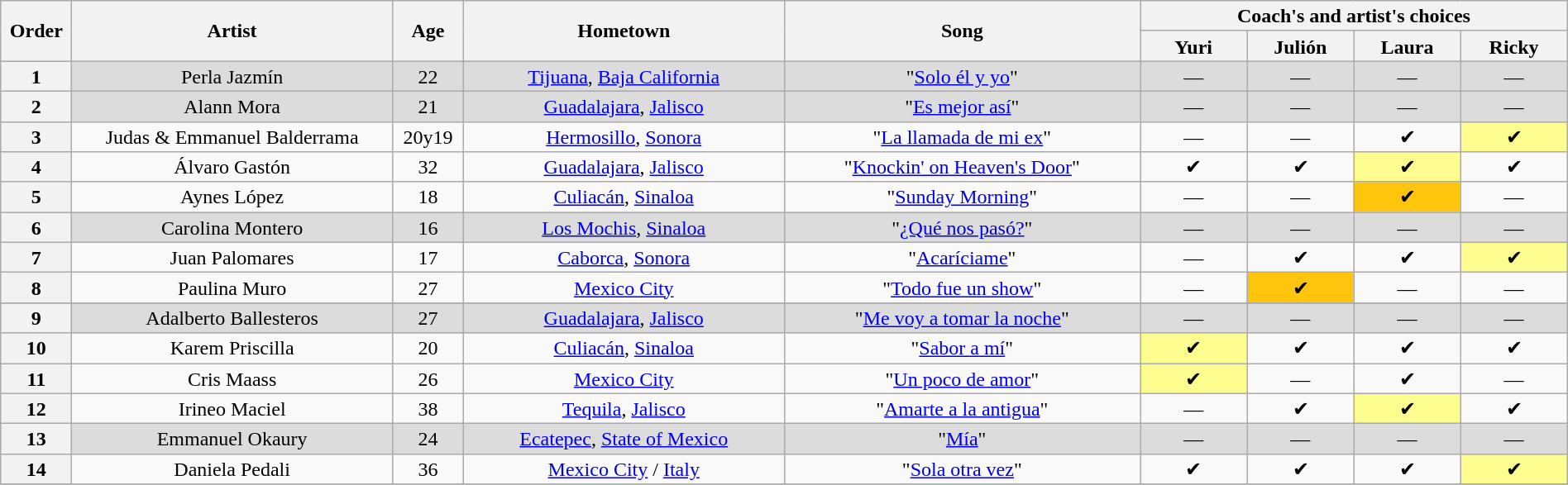<table class="wikitable" style="text-align:center; line-height:17px; width:100%">
<tr>
<th scope="col" rowspan="2" style="width:04%">Order</th>
<th scope="col" rowspan="2" style="width:18%">Artist</th>
<th scope="col" rowspan="2" style="width:04%">Age</th>
<th scope="col" rowspan="2" style="width:18%">Hometown</th>
<th scope="col" rowspan="2" style="width:20%">Song</th>
<th scope="col" colspan="4" style="width:24%">Coach's and artist's choices</th>
</tr>
<tr>
<th style="width:06%">Yuri</th>
<th style="width:06%">Julión</th>
<th style="width:06%">Laura</th>
<th style="width:06%">Ricky</th>
</tr>
<tr style="background:#dcdcdc;">
<th>1</th>
<td>Perla Jazmín</td>
<td>22</td>
<td><a href='#'>Tijuana</a>, <a href='#'>Baja California</a></td>
<td>"<a href='#'>Solo él y yo</a>"</td>
<td>—</td>
<td>—</td>
<td>—</td>
<td>—</td>
</tr>
<tr style="background:#dcdcdc;">
<th>2</th>
<td>Alann Mora</td>
<td>21</td>
<td><a href='#'>Guadalajara</a>, <a href='#'>Jalisco</a></td>
<td>"<a href='#'>Es mejor así</a>"</td>
<td>—</td>
<td>—</td>
<td>—</td>
<td>—</td>
</tr>
<tr>
<th>3</th>
<td>Judas & Emmanuel Balderrama</td>
<td>20y19</td>
<td><a href='#'>Hermosillo</a>, <a href='#'>Sonora</a></td>
<td>"<a href='#'>La llamada de mi ex</a>"</td>
<td>—</td>
<td>—</td>
<td>✔</td>
<td style="background:#fdfc8f">✔</td>
</tr>
<tr>
<th>4</th>
<td>Álvaro Gastón</td>
<td>32</td>
<td><a href='#'>Guadalajara</a>, <a href='#'>Jalisco</a></td>
<td>"<a href='#'>Knockin' on Heaven's Door</a>"</td>
<td>✔</td>
<td>✔</td>
<td style="background:#fdfc8f">✔</td>
<td>✔</td>
</tr>
<tr>
<th>5</th>
<td>Aynes López</td>
<td>18</td>
<td><a href='#'>Culiacán</a>, <a href='#'>Sinaloa</a></td>
<td>"<a href='#'>Sunday Morning</a>"</td>
<td>—</td>
<td>—</td>
<td style="background:#ffc40c;">✔</td>
<td>—</td>
</tr>
<tr style="background:#dcdcdc;">
<th>6</th>
<td>Carolina Montero</td>
<td>16</td>
<td><a href='#'>Los Mochis</a>, <a href='#'>Sinaloa</a></td>
<td>"<a href='#'>¿Qué nos pasó?</a>"</td>
<td>—</td>
<td>—</td>
<td>—</td>
<td>—</td>
</tr>
<tr>
<th>7</th>
<td><span>Juan Palomares</span></td>
<td>17</td>
<td><a href='#'>Caborca</a>, <a href='#'>Sonora</a></td>
<td>"<a href='#'>Acaríciame</a>"</td>
<td>—</td>
<td>✔</td>
<td>✔</td>
<td style="background:#fdfc8f">✔</td>
</tr>
<tr>
<th>8</th>
<td>Paulina Muro</td>
<td>27</td>
<td><a href='#'>Mexico City</a></td>
<td>"<a href='#'>Todo fue un show</a>"</td>
<td>—</td>
<td style="background:#ffc40c;">✔</td>
<td>—</td>
<td>—</td>
</tr>
<tr>
</tr>
<tr style="background:#dcdcdc;">
<th>9</th>
<td>Adalberto Ballesteros</td>
<td>27</td>
<td><a href='#'>Guadalajara</a>, <a href='#'>Jalisco</a></td>
<td>"<a href='#'>Me voy a tomar la noche</a>"</td>
<td>—</td>
<td>—</td>
<td>—</td>
<td>—</td>
</tr>
<tr>
<th>10</th>
<td>Karem Priscilla</td>
<td>20</td>
<td><a href='#'>Culiacán</a>, <a href='#'>Sinaloa</a></td>
<td>"<a href='#'>Sabor a mí</a>"</td>
<td style="background:#fdfc8f">✔</td>
<td>✔</td>
<td>✔</td>
<td>✔</td>
</tr>
<tr>
<th>11</th>
<td>Cris Maass</td>
<td>26</td>
<td><a href='#'>Mexico City</a></td>
<td>"<a href='#'>Un poco de amor</a>"</td>
<td style="background:#fdfc8f">✔</td>
<td>—</td>
<td>✔</td>
<td>—</td>
</tr>
<tr>
<th>12</th>
<td>Irineo Maciel</td>
<td>38</td>
<td><a href='#'>Tequila</a>, <a href='#'>Jalisco</a></td>
<td>"<a href='#'>Amarte a la antigua</a>"</td>
<td>—</td>
<td>✔</td>
<td style="background:#fdfc8f">✔</td>
<td>✔</td>
</tr>
<tr style="background:#dcdcdc;">
<th>13</th>
<td>Emmanuel Okaury</td>
<td>24</td>
<td><a href='#'>Ecatepec</a>, <a href='#'>State of Mexico</a></td>
<td>"<a href='#'>Mía</a>"</td>
<td>—</td>
<td>—</td>
<td>—</td>
<td>—</td>
</tr>
<tr>
<th>14</th>
<td>Daniela Pedali</td>
<td>36</td>
<td><a href='#'>Mexico City</a> / <a href='#'>Italy</a></td>
<td>"<a href='#'>Sola otra vez</a>"</td>
<td>✔</td>
<td>✔</td>
<td>✔</td>
<td style="background:#fdfc8f">✔</td>
</tr>
<tr>
</tr>
</table>
